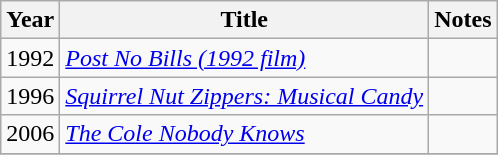<table class="wikitable sortable">
<tr>
<th>Year</th>
<th>Title</th>
<th class="unsortable">Notes</th>
</tr>
<tr>
<td>1992</td>
<td><em><a href='#'>Post No Bills (1992 film)</a></em></td>
<td></td>
</tr>
<tr>
<td>1996</td>
<td><em><a href='#'>Squirrel Nut Zippers: Musical Candy</a></em></td>
<td></td>
</tr>
<tr>
<td>2006</td>
<td><em><a href='#'>The Cole Nobody Knows</a></em></td>
<td></td>
</tr>
<tr>
</tr>
</table>
